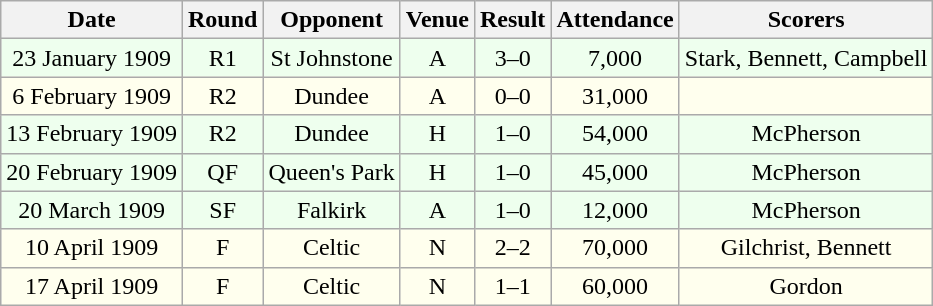<table class="wikitable sortable" style="font-size:100%; text-align:center">
<tr>
<th>Date</th>
<th>Round</th>
<th>Opponent</th>
<th>Venue</th>
<th>Result</th>
<th>Attendance</th>
<th>Scorers</th>
</tr>
<tr bgcolor = "#EEFFEE">
<td>23 January 1909</td>
<td>R1</td>
<td>St Johnstone</td>
<td>A</td>
<td>3–0</td>
<td>7,000</td>
<td>Stark, Bennett, Campbell</td>
</tr>
<tr bgcolor = "#FFFFEE">
<td>6 February 1909</td>
<td>R2</td>
<td>Dundee</td>
<td>A</td>
<td>0–0</td>
<td>31,000</td>
<td></td>
</tr>
<tr bgcolor = "#EEFFEE">
<td>13 February 1909</td>
<td>R2</td>
<td>Dundee</td>
<td>H</td>
<td>1–0</td>
<td>54,000</td>
<td>McPherson</td>
</tr>
<tr bgcolor = "#EEFFEE">
<td>20 February 1909</td>
<td>QF</td>
<td>Queen's Park</td>
<td>H</td>
<td>1–0</td>
<td>45,000</td>
<td>McPherson</td>
</tr>
<tr bgcolor = "#EEFFEE">
<td>20 March 1909</td>
<td>SF</td>
<td>Falkirk</td>
<td>A</td>
<td>1–0</td>
<td>12,000</td>
<td>McPherson</td>
</tr>
<tr bgcolor = "#FFFFEE">
<td>10 April 1909</td>
<td>F</td>
<td>Celtic</td>
<td>N</td>
<td>2–2</td>
<td>70,000</td>
<td>Gilchrist, Bennett</td>
</tr>
<tr bgcolor = "#FFFFEE">
<td>17 April 1909</td>
<td>F</td>
<td>Celtic</td>
<td>N</td>
<td>1–1</td>
<td>60,000</td>
<td>Gordon</td>
</tr>
</table>
